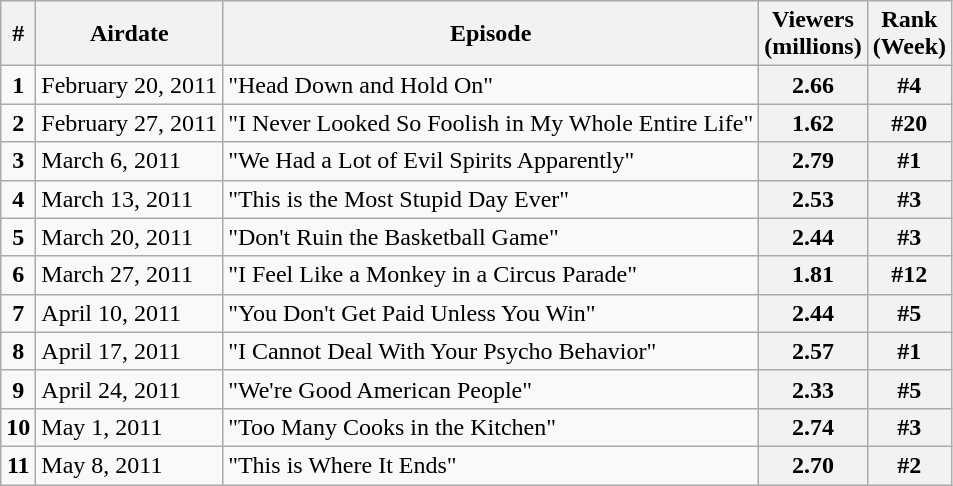<table class="wikitable">
<tr>
<th>#</th>
<th>Airdate</th>
<th>Episode</th>
<th>Viewers<br>(millions)</th>
<th>Rank<br>(Week)</th>
</tr>
<tr>
<td style="text-align:center"><strong>1</strong></td>
<td>February 20, 2011</td>
<td>"Head Down and Hold On"</td>
<th>2.66</th>
<th>#4</th>
</tr>
<tr>
<td style="text-align:center"><strong>2</strong></td>
<td>February 27, 2011</td>
<td>"I Never Looked So Foolish in My Whole Entire Life"</td>
<th>1.62</th>
<th>#20</th>
</tr>
<tr>
<td style="text-align:center"><strong>3</strong></td>
<td>March 6, 2011</td>
<td>"We Had a Lot of Evil Spirits Apparently"</td>
<th>2.79</th>
<th>#1</th>
</tr>
<tr>
<td style="text-align:center"><strong>4</strong></td>
<td>March 13, 2011</td>
<td>"This is the Most Stupid Day Ever"</td>
<th>2.53</th>
<th>#3</th>
</tr>
<tr>
<td style="text-align:center"><strong>5</strong></td>
<td>March 20, 2011</td>
<td>"Don't Ruin the Basketball Game"</td>
<th>2.44</th>
<th>#3</th>
</tr>
<tr>
<td style="text-align:center"><strong>6</strong></td>
<td>March 27, 2011</td>
<td>"I Feel Like a Monkey in a Circus Parade"</td>
<th>1.81</th>
<th>#12</th>
</tr>
<tr>
<td style="text-align:center"><strong>7</strong></td>
<td>April 10, 2011</td>
<td>"You Don't Get Paid Unless You Win"</td>
<th>2.44</th>
<th>#5</th>
</tr>
<tr>
<td style="text-align:center"><strong>8</strong></td>
<td>April 17, 2011</td>
<td>"I Cannot Deal With Your Psycho Behavior"</td>
<th>2.57</th>
<th>#1</th>
</tr>
<tr>
<td style="text-align:center"><strong>9</strong></td>
<td>April 24, 2011</td>
<td>"We're Good American People"</td>
<th>2.33</th>
<th>#5</th>
</tr>
<tr>
<td style="text-align:center"><strong>10</strong></td>
<td>May 1, 2011</td>
<td>"Too Many Cooks in the Kitchen"</td>
<th>2.74</th>
<th>#3</th>
</tr>
<tr>
<td style="text-align:center"><strong>11</strong></td>
<td>May 8, 2011</td>
<td>"This is Where It Ends"</td>
<th>2.70</th>
<th>#2</th>
</tr>
</table>
